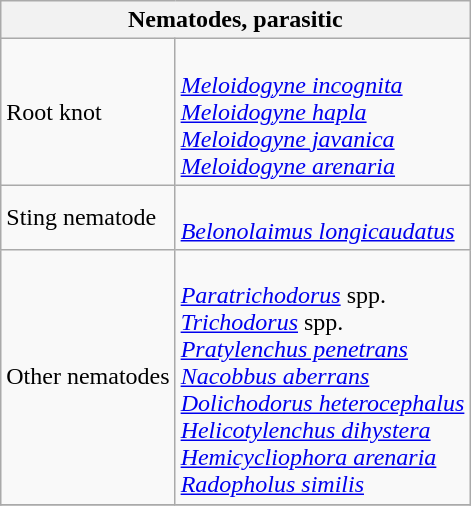<table class="wikitable" style="clear">
<tr>
<th colspan=2><strong>Nematodes, parasitic</strong><br></th>
</tr>
<tr>
<td>Root knot</td>
<td><br><em><a href='#'>Meloidogyne incognita</a></em><br>
<em><a href='#'>Meloidogyne hapla</a></em><br>
<em><a href='#'>Meloidogyne javanica</a></em><br>
<em><a href='#'>Meloidogyne arenaria</a></em></td>
</tr>
<tr>
<td>Sting nematode</td>
<td><br><em><a href='#'>Belonolaimus longicaudatus</a></em></td>
</tr>
<tr>
<td>Other nematodes</td>
<td><br><em><a href='#'>Paratrichodorus</a></em> spp. <br>
<em><a href='#'>Trichodorus</a></em> spp. <br>
<em><a href='#'>Pratylenchus penetrans</a></em><br>
<em><a href='#'>Nacobbus aberrans</a></em><br>
<em><a href='#'>Dolichodorus heterocephalus</a></em><br>
<em><a href='#'>Helicotylenchus dihystera</a></em><br>
<em><a href='#'>Hemicycliophora arenaria</a></em><br>
<em><a href='#'>Radopholus similis</a></em></td>
</tr>
<tr>
</tr>
</table>
